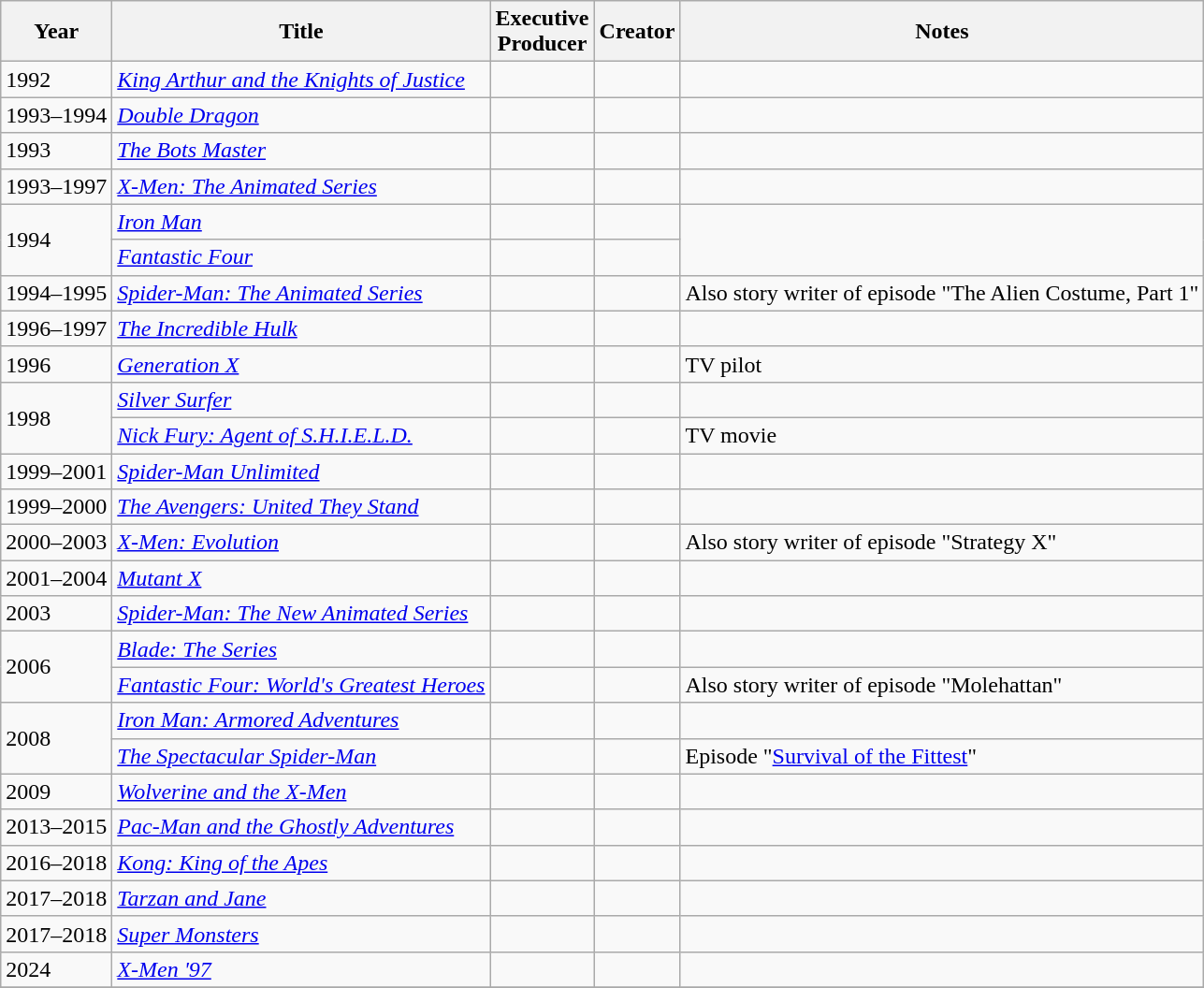<table class="wikitable">
<tr>
<th>Year</th>
<th>Title</th>
<th>Executive<br>Producer</th>
<th>Creator</th>
<th>Notes</th>
</tr>
<tr>
<td>1992</td>
<td><em><a href='#'>King Arthur and the Knights of Justice</a></em></td>
<td></td>
<td></td>
<td></td>
</tr>
<tr>
<td>1993–1994</td>
<td><em><a href='#'>Double Dragon</a></em></td>
<td></td>
<td></td>
<td></td>
</tr>
<tr>
<td>1993</td>
<td><em><a href='#'>The Bots Master</a></em></td>
<td></td>
<td></td>
<td></td>
</tr>
<tr>
<td>1993–1997</td>
<td><em><a href='#'>X-Men: The Animated Series</a></em></td>
<td></td>
<td></td>
<td></td>
</tr>
<tr>
<td rowspan=2>1994</td>
<td><em><a href='#'>Iron Man</a></em></td>
<td></td>
<td></td>
<td rowspan=2></td>
</tr>
<tr>
<td><em><a href='#'>Fantastic Four</a></em></td>
<td></td>
<td></td>
</tr>
<tr>
<td>1994–1995</td>
<td><em><a href='#'>Spider-Man: The Animated Series</a></em></td>
<td></td>
<td></td>
<td>Also story writer of episode "The Alien Costume, Part 1"</td>
</tr>
<tr>
<td>1996–1997</td>
<td><em><a href='#'>The Incredible Hulk</a></em></td>
<td></td>
<td></td>
<td></td>
</tr>
<tr>
<td>1996</td>
<td><em><a href='#'>Generation X</a></em></td>
<td></td>
<td></td>
<td>TV pilot</td>
</tr>
<tr>
<td rowspan=2>1998</td>
<td><em><a href='#'>Silver Surfer</a></em></td>
<td></td>
<td></td>
<td></td>
</tr>
<tr>
<td><em><a href='#'>Nick Fury: Agent of S.H.I.E.L.D.</a></em></td>
<td></td>
<td></td>
<td>TV movie</td>
</tr>
<tr>
<td>1999–2001</td>
<td><em><a href='#'>Spider-Man Unlimited</a></em></td>
<td></td>
<td></td>
<td></td>
</tr>
<tr>
<td>1999–2000</td>
<td><em><a href='#'>The Avengers: United They Stand</a></em></td>
<td></td>
<td></td>
<td></td>
</tr>
<tr>
<td>2000–2003</td>
<td><em><a href='#'>X-Men: Evolution</a></em></td>
<td></td>
<td></td>
<td>Also story writer of episode "Strategy X"</td>
</tr>
<tr>
<td>2001–2004</td>
<td><em><a href='#'>Mutant X</a></em></td>
<td></td>
<td></td>
<td></td>
</tr>
<tr>
<td>2003</td>
<td><em><a href='#'>Spider-Man: The New Animated Series</a></em></td>
<td></td>
<td></td>
<td></td>
</tr>
<tr>
<td rowspan=2>2006</td>
<td><em><a href='#'>Blade: The Series</a></em></td>
<td></td>
<td></td>
<td></td>
</tr>
<tr>
<td><em><a href='#'>Fantastic Four: World's Greatest Heroes</a></em></td>
<td></td>
<td></td>
<td>Also story writer of episode "Molehattan"</td>
</tr>
<tr>
<td rowspan=2>2008</td>
<td><em><a href='#'>Iron Man: Armored Adventures</a></em></td>
<td></td>
<td></td>
<td></td>
</tr>
<tr>
<td><em><a href='#'>The Spectacular Spider-Man</a></em></td>
<td></td>
<td></td>
<td>Episode "<a href='#'>Survival of the Fittest</a>"</td>
</tr>
<tr>
<td>2009</td>
<td><em><a href='#'>Wolverine and the X-Men</a></em></td>
<td></td>
<td></td>
<td></td>
</tr>
<tr>
<td>2013–2015</td>
<td><em><a href='#'>Pac-Man and the Ghostly Adventures</a></em></td>
<td></td>
<td></td>
<td></td>
</tr>
<tr>
<td>2016–2018</td>
<td><em><a href='#'>Kong: King of the Apes</a></em></td>
<td></td>
<td></td>
<td></td>
</tr>
<tr>
<td>2017–2018</td>
<td><em><a href='#'>Tarzan and Jane</a></em></td>
<td></td>
<td></td>
<td></td>
</tr>
<tr>
<td>2017–2018</td>
<td><em><a href='#'>Super Monsters</a></em></td>
<td></td>
<td></td>
<td></td>
</tr>
<tr>
<td>2024</td>
<td><em><a href='#'>X-Men '97</a></em></td>
<td></td>
<td></td>
<td></td>
</tr>
<tr>
</tr>
</table>
